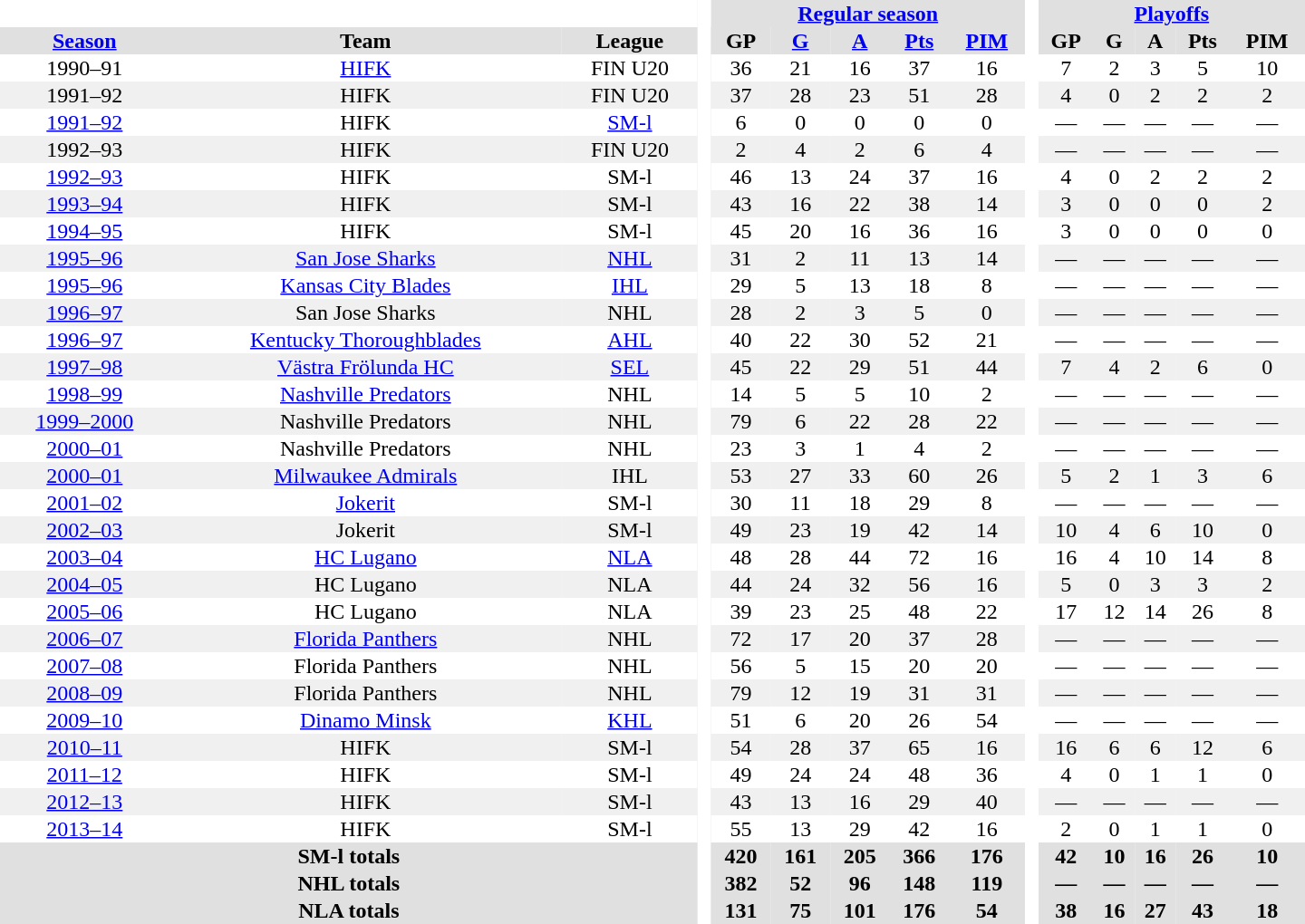<table border="0" cellpadding="1" cellspacing="0" style="text-align:center; width:60em">
<tr bgcolor="#e0e0e0">
<th colspan="3" bgcolor="#ffffff"> </th>
<th rowspan="99" bgcolor="#ffffff"> </th>
<th colspan="5"><a href='#'>Regular season</a></th>
<th rowspan="99" bgcolor="#ffffff"> </th>
<th colspan="5"><a href='#'>Playoffs</a></th>
</tr>
<tr bgcolor="#e0e0e0">
<th><a href='#'>Season</a></th>
<th>Team</th>
<th>League</th>
<th>GP</th>
<th><a href='#'>G</a></th>
<th><a href='#'>A</a></th>
<th><a href='#'>Pts</a></th>
<th><a href='#'>PIM</a></th>
<th>GP</th>
<th>G</th>
<th>A</th>
<th>Pts</th>
<th>PIM</th>
</tr>
<tr>
<td>1990–91</td>
<td><a href='#'>HIFK</a></td>
<td>FIN U20</td>
<td>36</td>
<td>21</td>
<td>16</td>
<td>37</td>
<td>16</td>
<td>7</td>
<td>2</td>
<td>3</td>
<td>5</td>
<td>10</td>
</tr>
<tr bgcolor="#f0f0f0">
<td>1991–92</td>
<td>HIFK</td>
<td>FIN U20</td>
<td>37</td>
<td>28</td>
<td>23</td>
<td>51</td>
<td>28</td>
<td>4</td>
<td>0</td>
<td>2</td>
<td>2</td>
<td>2</td>
</tr>
<tr>
<td><a href='#'>1991–92</a></td>
<td>HIFK</td>
<td><a href='#'>SM-l</a></td>
<td>6</td>
<td>0</td>
<td>0</td>
<td>0</td>
<td>0</td>
<td>—</td>
<td>—</td>
<td>—</td>
<td>—</td>
<td>—</td>
</tr>
<tr bgcolor="#f0f0f0">
<td>1992–93</td>
<td>HIFK</td>
<td>FIN U20</td>
<td>2</td>
<td>4</td>
<td>2</td>
<td>6</td>
<td>4</td>
<td>—</td>
<td>—</td>
<td>—</td>
<td>—</td>
<td>—</td>
</tr>
<tr>
<td><a href='#'>1992–93</a></td>
<td>HIFK</td>
<td>SM-l</td>
<td>46</td>
<td>13</td>
<td>24</td>
<td>37</td>
<td>16</td>
<td>4</td>
<td>0</td>
<td>2</td>
<td>2</td>
<td>2</td>
</tr>
<tr bgcolor="#f0f0f0">
<td><a href='#'>1993–94</a></td>
<td>HIFK</td>
<td>SM-l</td>
<td>43</td>
<td>16</td>
<td>22</td>
<td>38</td>
<td>14</td>
<td>3</td>
<td>0</td>
<td>0</td>
<td>0</td>
<td>2</td>
</tr>
<tr>
<td><a href='#'>1994–95</a></td>
<td>HIFK</td>
<td>SM-l</td>
<td>45</td>
<td>20</td>
<td>16</td>
<td>36</td>
<td>16</td>
<td>3</td>
<td>0</td>
<td>0</td>
<td>0</td>
<td>0</td>
</tr>
<tr bgcolor="#f0f0f0">
<td><a href='#'>1995–96</a></td>
<td><a href='#'>San Jose Sharks</a></td>
<td><a href='#'>NHL</a></td>
<td>31</td>
<td>2</td>
<td>11</td>
<td>13</td>
<td>14</td>
<td>—</td>
<td>—</td>
<td>—</td>
<td>—</td>
<td>—</td>
</tr>
<tr>
<td><a href='#'>1995–96</a></td>
<td><a href='#'>Kansas City Blades</a></td>
<td><a href='#'>IHL</a></td>
<td>29</td>
<td>5</td>
<td>13</td>
<td>18</td>
<td>8</td>
<td>—</td>
<td>—</td>
<td>—</td>
<td>—</td>
<td>—</td>
</tr>
<tr bgcolor="#f0f0f0">
<td><a href='#'>1996–97</a></td>
<td>San Jose Sharks</td>
<td>NHL</td>
<td>28</td>
<td>2</td>
<td>3</td>
<td>5</td>
<td>0</td>
<td>—</td>
<td>—</td>
<td>—</td>
<td>—</td>
<td>—</td>
</tr>
<tr>
<td><a href='#'>1996–97</a></td>
<td><a href='#'>Kentucky Thoroughblades</a></td>
<td><a href='#'>AHL</a></td>
<td>40</td>
<td>22</td>
<td>30</td>
<td>52</td>
<td>21</td>
<td>—</td>
<td>—</td>
<td>—</td>
<td>—</td>
<td>—</td>
</tr>
<tr bgcolor="#f0f0f0">
<td><a href='#'>1997–98</a></td>
<td><a href='#'>Västra Frölunda HC</a></td>
<td><a href='#'>SEL</a></td>
<td>45</td>
<td>22</td>
<td>29</td>
<td>51</td>
<td>44</td>
<td>7</td>
<td>4</td>
<td>2</td>
<td>6</td>
<td>0</td>
</tr>
<tr>
<td><a href='#'>1998–99</a></td>
<td><a href='#'>Nashville Predators</a></td>
<td>NHL</td>
<td>14</td>
<td>5</td>
<td>5</td>
<td>10</td>
<td>2</td>
<td>—</td>
<td>—</td>
<td>—</td>
<td>—</td>
<td>—</td>
</tr>
<tr bgcolor="#f0f0f0">
<td><a href='#'>1999–2000</a></td>
<td>Nashville Predators</td>
<td>NHL</td>
<td>79</td>
<td>6</td>
<td>22</td>
<td>28</td>
<td>22</td>
<td>—</td>
<td>—</td>
<td>—</td>
<td>—</td>
<td>—</td>
</tr>
<tr>
<td><a href='#'>2000–01</a></td>
<td>Nashville Predators</td>
<td>NHL</td>
<td>23</td>
<td>3</td>
<td>1</td>
<td>4</td>
<td>2</td>
<td>—</td>
<td>—</td>
<td>—</td>
<td>—</td>
<td>—</td>
</tr>
<tr bgcolor="#f0f0f0">
<td><a href='#'>2000–01</a></td>
<td><a href='#'>Milwaukee Admirals</a></td>
<td>IHL</td>
<td>53</td>
<td>27</td>
<td>33</td>
<td>60</td>
<td>26</td>
<td>5</td>
<td>2</td>
<td>1</td>
<td>3</td>
<td>6</td>
</tr>
<tr>
<td><a href='#'>2001–02</a></td>
<td><a href='#'>Jokerit</a></td>
<td>SM-l</td>
<td>30</td>
<td>11</td>
<td>18</td>
<td>29</td>
<td>8</td>
<td>—</td>
<td>—</td>
<td>—</td>
<td>—</td>
<td>—</td>
</tr>
<tr bgcolor="#f0f0f0">
<td><a href='#'>2002–03</a></td>
<td>Jokerit</td>
<td>SM-l</td>
<td>49</td>
<td>23</td>
<td>19</td>
<td>42</td>
<td>14</td>
<td>10</td>
<td>4</td>
<td>6</td>
<td>10</td>
<td>0</td>
</tr>
<tr>
<td><a href='#'>2003–04</a></td>
<td><a href='#'>HC Lugano</a></td>
<td><a href='#'>NLA</a></td>
<td>48</td>
<td>28</td>
<td>44</td>
<td>72</td>
<td>16</td>
<td>16</td>
<td>4</td>
<td>10</td>
<td>14</td>
<td>8</td>
</tr>
<tr bgcolor="#f0f0f0">
<td><a href='#'>2004–05</a></td>
<td>HC Lugano</td>
<td>NLA</td>
<td>44</td>
<td>24</td>
<td>32</td>
<td>56</td>
<td>16</td>
<td>5</td>
<td>0</td>
<td>3</td>
<td>3</td>
<td>2</td>
</tr>
<tr>
<td><a href='#'>2005–06</a></td>
<td>HC Lugano</td>
<td>NLA</td>
<td>39</td>
<td>23</td>
<td>25</td>
<td>48</td>
<td>22</td>
<td>17</td>
<td>12</td>
<td>14</td>
<td>26</td>
<td>8</td>
</tr>
<tr bgcolor="#f0f0f0">
<td><a href='#'>2006–07</a></td>
<td><a href='#'>Florida Panthers</a></td>
<td>NHL</td>
<td>72</td>
<td>17</td>
<td>20</td>
<td>37</td>
<td>28</td>
<td>—</td>
<td>—</td>
<td>—</td>
<td>—</td>
<td>—</td>
</tr>
<tr>
<td><a href='#'>2007–08</a></td>
<td>Florida Panthers</td>
<td>NHL</td>
<td>56</td>
<td>5</td>
<td>15</td>
<td>20</td>
<td>20</td>
<td>—</td>
<td>—</td>
<td>—</td>
<td>—</td>
<td>—</td>
</tr>
<tr bgcolor="#f0f0f0">
<td><a href='#'>2008–09</a></td>
<td>Florida Panthers</td>
<td>NHL</td>
<td>79</td>
<td>12</td>
<td>19</td>
<td>31</td>
<td>31</td>
<td>—</td>
<td>—</td>
<td>—</td>
<td>—</td>
<td>—</td>
</tr>
<tr>
<td><a href='#'>2009–10</a></td>
<td><a href='#'>Dinamo Minsk</a></td>
<td><a href='#'>KHL</a></td>
<td>51</td>
<td>6</td>
<td>20</td>
<td>26</td>
<td>54</td>
<td>—</td>
<td>—</td>
<td>—</td>
<td>—</td>
<td>—</td>
</tr>
<tr bgcolor="#f0f0f0">
<td><a href='#'>2010–11</a></td>
<td>HIFK</td>
<td>SM-l</td>
<td>54</td>
<td>28</td>
<td>37</td>
<td>65</td>
<td>16</td>
<td>16</td>
<td>6</td>
<td>6</td>
<td>12</td>
<td>6</td>
</tr>
<tr>
<td><a href='#'>2011–12</a></td>
<td>HIFK</td>
<td>SM-l</td>
<td>49</td>
<td>24</td>
<td>24</td>
<td>48</td>
<td>36</td>
<td>4</td>
<td>0</td>
<td>1</td>
<td>1</td>
<td>0</td>
</tr>
<tr bgcolor="#f0f0f0">
<td><a href='#'>2012–13</a></td>
<td>HIFK</td>
<td>SM-l</td>
<td>43</td>
<td>13</td>
<td>16</td>
<td>29</td>
<td>40</td>
<td>—</td>
<td>—</td>
<td>—</td>
<td>—</td>
<td>—</td>
</tr>
<tr>
<td><a href='#'>2013–14</a></td>
<td>HIFK</td>
<td>SM-l</td>
<td>55</td>
<td>13</td>
<td>29</td>
<td>42</td>
<td>16</td>
<td>2</td>
<td>0</td>
<td>1</td>
<td>1</td>
<td>0</td>
</tr>
<tr bgcolor="#e0e0e0">
<th colspan="3">SM-l totals</th>
<th>420</th>
<th>161</th>
<th>205</th>
<th>366</th>
<th>176</th>
<th>42</th>
<th>10</th>
<th>16</th>
<th>26</th>
<th>10</th>
</tr>
<tr bgcolor="#e0e0e0">
<th colspan="3">NHL totals</th>
<th>382</th>
<th>52</th>
<th>96</th>
<th>148</th>
<th>119</th>
<th>—</th>
<th>—</th>
<th>—</th>
<th>—</th>
<th>—</th>
</tr>
<tr bgcolor="#e0e0e0">
<th colspan="3">NLA totals</th>
<th>131</th>
<th>75</th>
<th>101</th>
<th>176</th>
<th>54</th>
<th>38</th>
<th>16</th>
<th>27</th>
<th>43</th>
<th>18</th>
</tr>
</table>
